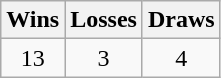<table class="wikitable">
<tr>
<th>Wins</th>
<th>Losses</th>
<th>Draws</th>
</tr>
<tr>
<td align=center>13</td>
<td align=center>3</td>
<td align=center>4</td>
</tr>
</table>
